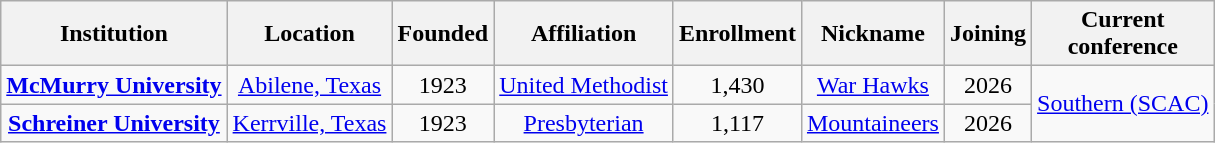<table class="wikitable sortable" style="text-align:center;">
<tr>
<th>Institution</th>
<th>Location</th>
<th>Founded</th>
<th>Affiliation</th>
<th>Enrollment</th>
<th>Nickname</th>
<th>Joining</th>
<th>Current<br>conference</th>
</tr>
<tr>
<td><strong><a href='#'>McMurry University</a></strong></td>
<td><a href='#'>Abilene, Texas</a></td>
<td>1923</td>
<td><a href='#'>United Methodist</a></td>
<td>1,430</td>
<td><a href='#'>War Hawks</a></td>
<td>2026</td>
<td rowspan=2><a href='#'>Southern (SCAC)</a></td>
</tr>
<tr>
<td><strong><a href='#'>Schreiner University</a></strong></td>
<td><a href='#'>Kerrville, Texas</a></td>
<td>1923</td>
<td><a href='#'>Presbyterian</a></td>
<td>1,117</td>
<td><a href='#'>Mountaineers</a></td>
<td>2026</td>
</tr>
</table>
